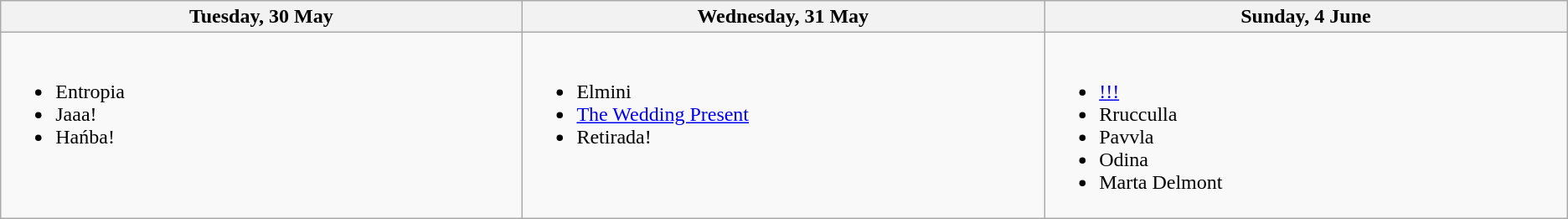<table class="wikitable">
<tr>
<th width="500">Tuesday, 30 May</th>
<th width="500">Wednesday, 31 May</th>
<th width="500">Sunday, 4 June</th>
</tr>
<tr valign="top">
<td><br><ul><li>Entropia</li><li>Jaaa!</li><li>Hańba!</li></ul></td>
<td><br><ul><li>Elmini</li><li><a href='#'>The Wedding Present</a></li><li>Retirada!</li></ul></td>
<td><br><ul><li><a href='#'>!!!</a></li><li>Rrucculla</li><li>Pavvla</li><li>Odina</li><li>Marta Delmont</li></ul></td>
</tr>
</table>
